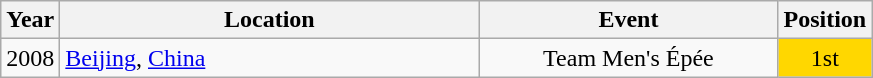<table class="wikitable" style="text-align:center;">
<tr>
<th>Year</th>
<th style="width:17em">Location</th>
<th style="width:12em">Event</th>
<th>Position</th>
</tr>
<tr>
<td>2008</td>
<td rowspan="1" align="left"> <a href='#'>Beijing</a>, <a href='#'>China</a></td>
<td>Team Men's Épée</td>
<td bgcolor="gold">1st</td>
</tr>
</table>
